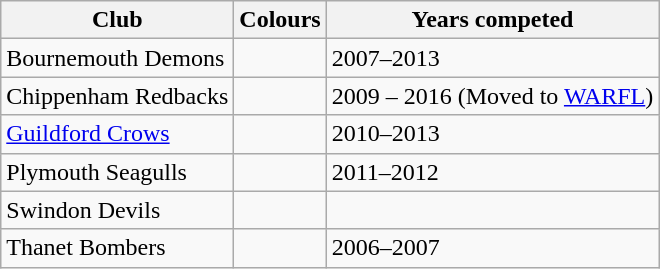<table class="wikitable">
<tr>
<th>Club</th>
<th>Colours</th>
<th>Years competed</th>
</tr>
<tr>
<td>Bournemouth Demons</td>
<td></td>
<td>2007–2013</td>
</tr>
<tr>
<td>Chippenham Redbacks</td>
<td></td>
<td>2009 – 2016 (Moved to <a href='#'>WARFL</a>)</td>
</tr>
<tr>
<td><a href='#'>Guildford Crows</a></td>
<td></td>
<td>2010–2013</td>
</tr>
<tr>
<td>Plymouth Seagulls</td>
<td></td>
<td>2011–2012</td>
</tr>
<tr>
<td>Swindon Devils</td>
<td></td>
<td></td>
</tr>
<tr>
<td>Thanet Bombers</td>
<td></td>
<td>2006–2007</td>
</tr>
</table>
